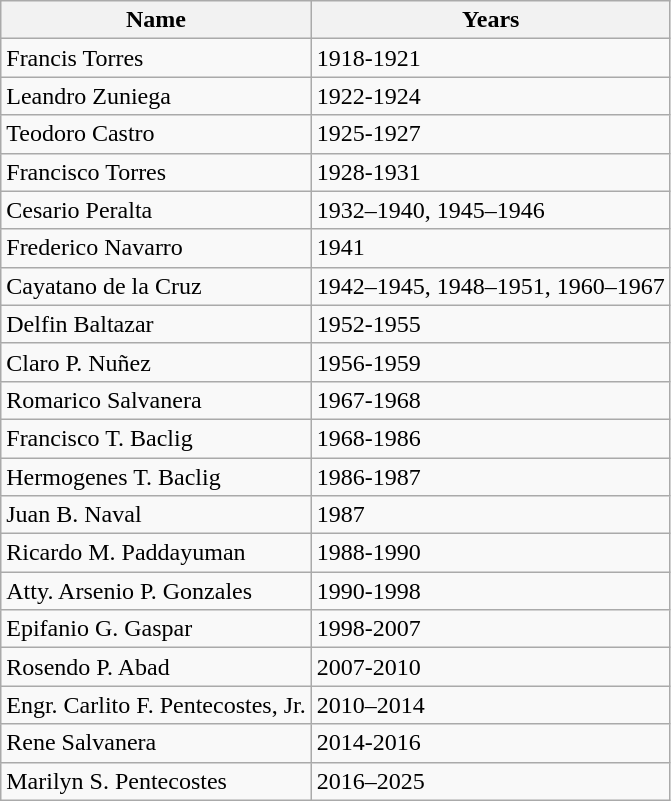<table class="wikitable">
<tr>
<th>Name</th>
<th>Years</th>
</tr>
<tr>
<td>Francis Torres</td>
<td>1918-1921</td>
</tr>
<tr>
<td>Leandro Zuniega</td>
<td>1922-1924</td>
</tr>
<tr>
<td>Teodoro Castro</td>
<td>1925-1927</td>
</tr>
<tr>
<td>Francisco Torres</td>
<td>1928-1931</td>
</tr>
<tr>
<td>Cesario Peralta</td>
<td>1932–1940, 1945–1946</td>
</tr>
<tr>
<td>Frederico Navarro</td>
<td>1941</td>
</tr>
<tr>
<td>Cayatano de la Cruz</td>
<td>1942–1945, 1948–1951, 1960–1967</td>
</tr>
<tr>
<td>Delfin Baltazar</td>
<td>1952-1955</td>
</tr>
<tr>
<td>Claro P. Nuñez</td>
<td>1956-1959</td>
</tr>
<tr>
<td>Romarico Salvanera</td>
<td>1967-1968</td>
</tr>
<tr>
<td>Francisco T. Baclig</td>
<td>1968-1986</td>
</tr>
<tr>
<td>Hermogenes T. Baclig</td>
<td>1986-1987</td>
</tr>
<tr>
<td>Juan B. Naval</td>
<td>1987</td>
</tr>
<tr>
<td>Ricardo M. Paddayuman</td>
<td>1988-1990</td>
</tr>
<tr>
<td>Atty. Arsenio P. Gonzales</td>
<td>1990-1998</td>
</tr>
<tr>
<td>Epifanio G. Gaspar</td>
<td>1998-2007</td>
</tr>
<tr>
<td>Rosendo P. Abad</td>
<td>2007-2010</td>
</tr>
<tr>
<td>Engr. Carlito F. Pentecostes, Jr.</td>
<td>2010–2014</td>
</tr>
<tr>
<td>Rene Salvanera</td>
<td>2014-2016</td>
</tr>
<tr>
<td>Marilyn S. Pentecostes</td>
<td>2016–2025</td>
</tr>
</table>
